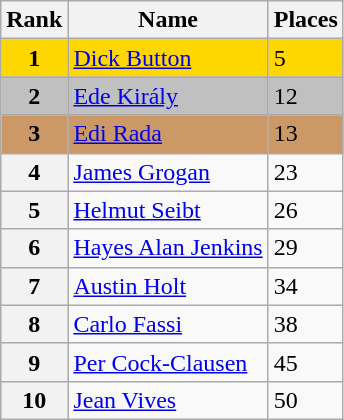<table class="wikitable">
<tr>
<th>Rank</th>
<th>Name</th>
<th>Places</th>
</tr>
<tr bgcolor=gold>
<td align=center><strong>1</strong></td>
<td> <a href='#'>Dick Button</a></td>
<td>5</td>
</tr>
<tr bgcolor=silver>
<td align=center><strong>2</strong></td>
<td> <a href='#'>Ede Király</a></td>
<td>12</td>
</tr>
<tr bgcolor=cc9966>
<td align=center><strong>3</strong></td>
<td> <a href='#'>Edi Rada</a></td>
<td>13</td>
</tr>
<tr>
<th>4</th>
<td> <a href='#'>James Grogan</a></td>
<td>23</td>
</tr>
<tr>
<th>5</th>
<td> <a href='#'>Helmut Seibt</a></td>
<td>26</td>
</tr>
<tr>
<th>6</th>
<td> <a href='#'>Hayes Alan Jenkins</a></td>
<td>29</td>
</tr>
<tr>
<th>7</th>
<td> <a href='#'>Austin Holt</a></td>
<td>34</td>
</tr>
<tr>
<th>8</th>
<td> <a href='#'>Carlo Fassi</a></td>
<td>38</td>
</tr>
<tr>
<th>9</th>
<td> <a href='#'>Per Cock-Clausen</a></td>
<td>45</td>
</tr>
<tr>
<th>10</th>
<td> <a href='#'>Jean Vives</a></td>
<td>50</td>
</tr>
</table>
